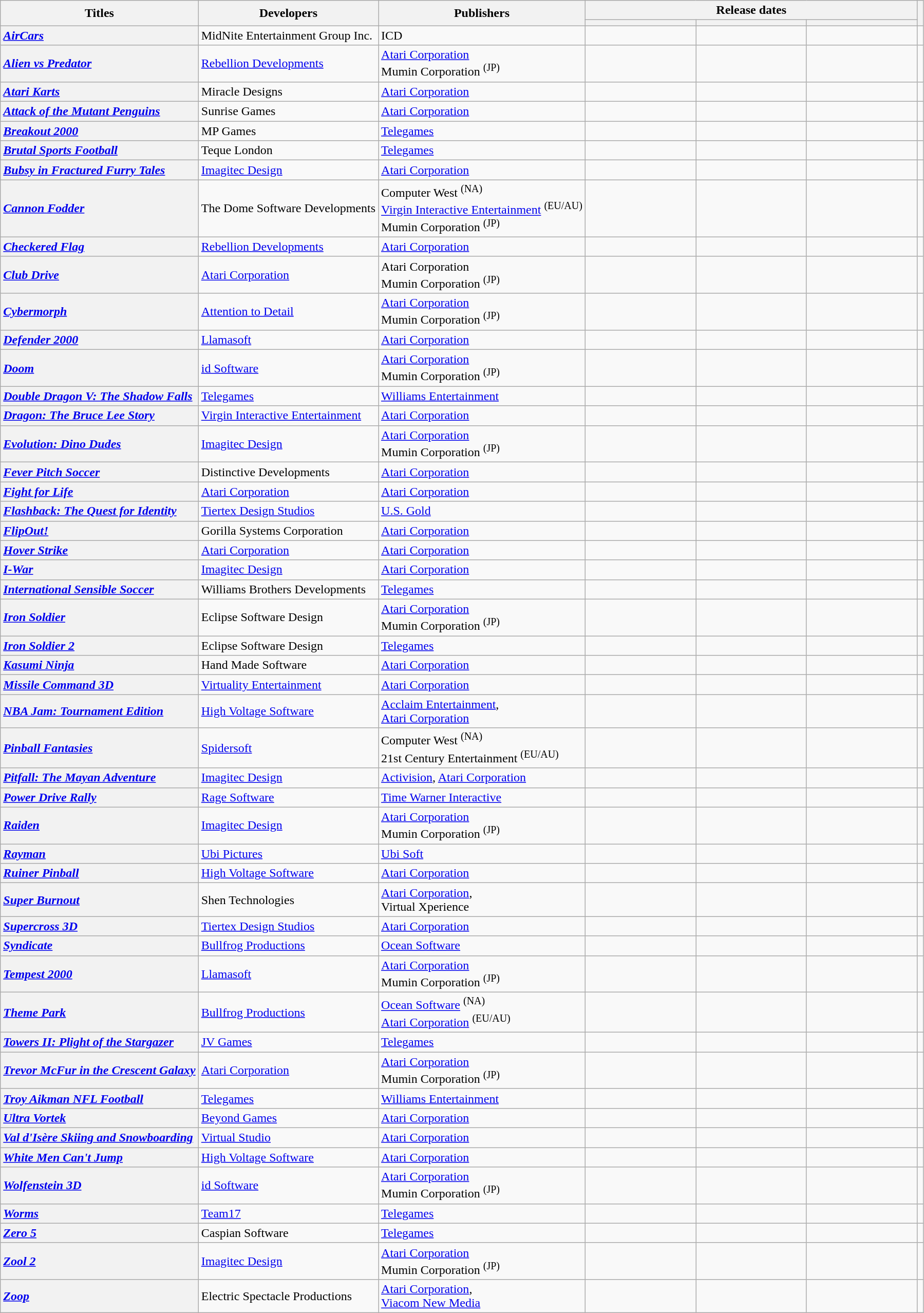<table class="wikitable plainrowheaders sortable sticky-header-multi" id="softwarelist1">
<tr>
<th rowspan="2">Titles</th>
<th rowspan="2">Developers</th>
<th rowspan="2">Publishers</th>
<th colspan="3">Release dates</th>
<th rowspan="2" class="unsortable"></th>
</tr>
<tr>
<th style="width:12%;"></th>
<th style="width:12%;"></th>
<th style="width:12%;"></th>
</tr>
<tr>
<th id="A" style="text-align: left;"><strong><em><a href='#'>AirCars</a></em></strong></th>
<td>MidNite Entertainment Group Inc.</td>
<td>ICD</td>
<td></td>
<td></td>
<td></td>
<td></td>
</tr>
<tr>
<th style="text-align: left;"><strong><em><a href='#'>Alien vs Predator</a></em></strong></th>
<td><a href='#'>Rebellion Developments</a></td>
<td><a href='#'>Atari Corporation</a><br>Mumin Corporation <sup>(JP)</sup></td>
<td></td>
<td></td>
<td></td>
<td></td>
</tr>
<tr>
<th style="text-align: left;"><strong><em><a href='#'>Atari Karts</a></em></strong></th>
<td>Miracle Designs</td>
<td><a href='#'>Atari Corporation</a></td>
<td></td>
<td></td>
<td></td>
<td></td>
</tr>
<tr>
<th style="text-align: left;"><strong><em><a href='#'>Attack of the Mutant Penguins</a></em></strong></th>
<td>Sunrise Games</td>
<td><a href='#'>Atari Corporation</a></td>
<td></td>
<td></td>
<td></td>
<td></td>
</tr>
<tr>
<th id="B" style="text-align: left;"><strong><em><a href='#'>Breakout 2000</a></em></strong></th>
<td>MP Games</td>
<td><a href='#'>Telegames</a></td>
<td></td>
<td></td>
<td></td>
<td></td>
</tr>
<tr>
<th style="text-align: left;"><strong><em><a href='#'>Brutal Sports Football</a></em></strong></th>
<td>Teque London</td>
<td><a href='#'>Telegames</a></td>
<td></td>
<td></td>
<td></td>
<td></td>
</tr>
<tr>
<th style="text-align: left;"><strong><em><a href='#'>Bubsy in Fractured Furry Tales</a></em></strong></th>
<td><a href='#'>Imagitec Design</a></td>
<td><a href='#'>Atari Corporation</a></td>
<td></td>
<td></td>
<td></td>
<td></td>
</tr>
<tr>
<th id="C" style="text-align: left;"><strong><em><a href='#'>Cannon Fodder</a></em></strong></th>
<td>The Dome Software Developments</td>
<td>Computer West <sup>(NA)</sup><br><a href='#'>Virgin Interactive Entertainment</a> <sup>(EU/AU)</sup><br>Mumin Corporation <sup>(JP)</sup></td>
<td></td>
<td></td>
<td></td>
<td></td>
</tr>
<tr>
<th style="text-align: left;"><strong><em><a href='#'>Checkered Flag</a></em></strong></th>
<td><a href='#'>Rebellion Developments</a></td>
<td><a href='#'>Atari Corporation</a></td>
<td></td>
<td></td>
<td></td>
<td></td>
</tr>
<tr>
<th style="text-align: left;"><strong><em><a href='#'>Club Drive</a></em></strong></th>
<td><a href='#'>Atari Corporation</a></td>
<td>Atari Corporation<br>Mumin Corporation <sup>(JP)</sup></td>
<td></td>
<td></td>
<td></td>
<td></td>
</tr>
<tr>
<th style="text-align: left;"><strong><em><a href='#'>Cybermorph</a></em></strong></th>
<td><a href='#'>Attention to Detail</a></td>
<td><a href='#'>Atari Corporation</a><br>Mumin Corporation <sup>(JP)</sup></td>
<td></td>
<td></td>
<td></td>
<td></td>
</tr>
<tr>
<th id="D" style="text-align: left;"><strong><em><a href='#'>Defender 2000</a></em></strong></th>
<td><a href='#'>Llamasoft</a></td>
<td><a href='#'>Atari Corporation</a></td>
<td></td>
<td></td>
<td></td>
<td></td>
</tr>
<tr>
<th style="text-align: left;"><strong><em><a href='#'>Doom</a></em></strong></th>
<td><a href='#'>id Software</a></td>
<td><a href='#'>Atari Corporation</a><br>Mumin Corporation <sup>(JP)</sup></td>
<td></td>
<td></td>
<td></td>
<td></td>
</tr>
<tr>
<th style="text-align: left;"><strong><em><a href='#'>Double Dragon V: The Shadow Falls</a></em></strong></th>
<td><a href='#'>Telegames</a></td>
<td><a href='#'>Williams Entertainment</a></td>
<td></td>
<td></td>
<td></td>
<td></td>
</tr>
<tr>
<th style="text-align: left;"><strong><em><a href='#'>Dragon: The Bruce Lee Story</a></em></strong></th>
<td><a href='#'>Virgin Interactive Entertainment</a></td>
<td><a href='#'>Atari Corporation</a></td>
<td></td>
<td></td>
<td></td>
<td></td>
</tr>
<tr>
<th id="E" style="text-align: left;"><strong><em><a href='#'>Evolution: Dino Dudes</a></em></strong></th>
<td><a href='#'>Imagitec Design</a></td>
<td><a href='#'>Atari Corporation</a><br>Mumin Corporation <sup>(JP)</sup></td>
<td></td>
<td></td>
<td></td>
<td></td>
</tr>
<tr>
<th id="F" style="text-align: left;"><strong><em><a href='#'>Fever Pitch Soccer</a></em></strong></th>
<td>Distinctive Developments</td>
<td><a href='#'>Atari Corporation</a></td>
<td></td>
<td></td>
<td></td>
<td></td>
</tr>
<tr>
<th style="text-align: left;"><strong><em><a href='#'>Fight for Life</a></em></strong></th>
<td><a href='#'>Atari Corporation</a></td>
<td><a href='#'>Atari Corporation</a></td>
<td></td>
<td></td>
<td></td>
<td></td>
</tr>
<tr>
<th style="text-align: left;"><strong><em><a href='#'>Flashback: The Quest for Identity</a></em></strong></th>
<td><a href='#'>Tiertex Design Studios</a></td>
<td><a href='#'>U.S. Gold</a></td>
<td></td>
<td></td>
<td></td>
<td></td>
</tr>
<tr>
<th style="text-align: left;"><strong><em><a href='#'>FlipOut!</a></em></strong></th>
<td>Gorilla Systems Corporation</td>
<td><a href='#'>Atari Corporation</a></td>
<td></td>
<td></td>
<td></td>
<td></td>
</tr>
<tr>
<th id="H" style="text-align: left;"><strong><em><a href='#'>Hover Strike</a></em></strong></th>
<td><a href='#'>Atari Corporation</a></td>
<td><a href='#'>Atari Corporation</a></td>
<td></td>
<td></td>
<td></td>
<td></td>
</tr>
<tr>
<th id="I" style="text-align: left;"><strong><em><a href='#'>I-War</a></em></strong></th>
<td><a href='#'>Imagitec Design</a></td>
<td><a href='#'>Atari Corporation</a></td>
<td></td>
<td></td>
<td></td>
<td></td>
</tr>
<tr>
<th style="text-align: left;"><strong><em><a href='#'>International Sensible Soccer</a></em></strong></th>
<td>Williams Brothers Developments</td>
<td><a href='#'>Telegames</a></td>
<td></td>
<td></td>
<td></td>
<td></td>
</tr>
<tr>
<th style="text-align: left;"><strong><em><a href='#'>Iron Soldier</a></em></strong></th>
<td>Eclipse Software Design</td>
<td><a href='#'>Atari Corporation</a><br>Mumin Corporation <sup>(JP)</sup></td>
<td></td>
<td></td>
<td></td>
<td></td>
</tr>
<tr>
<th style="text-align: left;"><strong><em><a href='#'>Iron Soldier 2</a></em></strong></th>
<td>Eclipse Software Design</td>
<td><a href='#'>Telegames</a></td>
<td></td>
<td></td>
<td></td>
<td></td>
</tr>
<tr>
<th id="K" style="text-align: left;"><strong><em><a href='#'>Kasumi Ninja</a></em></strong></th>
<td>Hand Made Software</td>
<td><a href='#'>Atari Corporation</a></td>
<td></td>
<td></td>
<td></td>
<td></td>
</tr>
<tr>
<th id="M" style="text-align: left;"><strong><em><a href='#'>Missile Command 3D</a></em></strong></th>
<td><a href='#'>Virtuality Entertainment</a></td>
<td><a href='#'>Atari Corporation</a></td>
<td></td>
<td></td>
<td></td>
<td></td>
</tr>
<tr>
<th id="N" style="text-align: left;"><strong><em><a href='#'>NBA Jam: Tournament Edition</a></em></strong></th>
<td><a href='#'>High Voltage Software</a></td>
<td><a href='#'>Acclaim Entertainment</a>,<br><a href='#'>Atari Corporation</a></td>
<td></td>
<td></td>
<td></td>
<td></td>
</tr>
<tr>
<th id="P" style="text-align: left;"><strong><em><a href='#'>Pinball Fantasies</a></em></strong></th>
<td><a href='#'>Spidersoft</a></td>
<td>Computer West <sup>(NA)</sup><br>21st Century Entertainment <sup>(EU/AU)</sup></td>
<td></td>
<td></td>
<td></td>
<td></td>
</tr>
<tr>
<th style="text-align: left;"><strong><em><a href='#'>Pitfall: The Mayan Adventure</a></em></strong></th>
<td><a href='#'>Imagitec Design</a></td>
<td><a href='#'>Activision</a>, <a href='#'>Atari Corporation</a></td>
<td></td>
<td></td>
<td></td>
<td></td>
</tr>
<tr>
<th style="text-align: left;"><strong><em><a href='#'>Power Drive Rally</a></em></strong></th>
<td><a href='#'>Rage Software</a></td>
<td><a href='#'>Time Warner Interactive</a></td>
<td></td>
<td></td>
<td></td>
<td></td>
</tr>
<tr>
<th id="R" style="text-align: left;"><strong><em><a href='#'>Raiden</a></em></strong></th>
<td><a href='#'>Imagitec Design</a></td>
<td><a href='#'>Atari Corporation</a><br>Mumin Corporation <sup>(JP)</sup></td>
<td></td>
<td></td>
<td></td>
<td></td>
</tr>
<tr>
<th style="text-align: left;"><strong><em><a href='#'>Rayman</a></em></strong></th>
<td><a href='#'>Ubi Pictures</a></td>
<td><a href='#'>Ubi Soft</a></td>
<td></td>
<td></td>
<td></td>
<td></td>
</tr>
<tr>
<th style="text-align: left;"><strong><em><a href='#'>Ruiner Pinball</a></em></strong></th>
<td><a href='#'>High Voltage Software</a></td>
<td><a href='#'>Atari Corporation</a></td>
<td></td>
<td></td>
<td></td>
<td></td>
</tr>
<tr>
<th id="S" style="text-align: left;"><strong><em><a href='#'>Super Burnout</a></em></strong></th>
<td>Shen Technologies</td>
<td><a href='#'>Atari Corporation</a>,<br>Virtual Xperience</td>
<td></td>
<td></td>
<td></td>
<td></td>
</tr>
<tr>
<th style="text-align: left;"><strong><em><a href='#'>Supercross 3D</a></em></strong></th>
<td><a href='#'>Tiertex Design Studios</a></td>
<td><a href='#'>Atari Corporation</a></td>
<td></td>
<td></td>
<td></td>
<td></td>
</tr>
<tr>
<th style="text-align: left;"><strong><em><a href='#'>Syndicate</a></em></strong></th>
<td><a href='#'>Bullfrog Productions</a></td>
<td><a href='#'>Ocean Software</a></td>
<td></td>
<td></td>
<td></td>
<td></td>
</tr>
<tr>
<th id="T" style="text-align: left;"><strong><em><a href='#'>Tempest 2000</a></em></strong></th>
<td><a href='#'>Llamasoft</a></td>
<td><a href='#'>Atari Corporation</a><br>Mumin Corporation <sup>(JP)</sup></td>
<td></td>
<td></td>
<td></td>
<td></td>
</tr>
<tr>
<th style="text-align: left;"><strong><em><a href='#'>Theme Park</a></em></strong></th>
<td><a href='#'>Bullfrog Productions</a></td>
<td><a href='#'>Ocean Software</a> <sup>(NA)</sup><br><a href='#'>Atari Corporation</a> <sup>(EU/AU)</sup></td>
<td></td>
<td></td>
<td></td>
<td></td>
</tr>
<tr>
<th style="text-align: left;"><strong><em><a href='#'>Towers II: Plight of the Stargazer</a></em></strong></th>
<td><a href='#'>JV Games</a></td>
<td><a href='#'>Telegames</a></td>
<td></td>
<td></td>
<td></td>
<td></td>
</tr>
<tr>
<th style="text-align: left;"><strong><em><a href='#'>Trevor McFur in the Crescent Galaxy</a></em></strong></th>
<td><a href='#'>Atari Corporation</a></td>
<td><a href='#'>Atari Corporation</a><br>Mumin Corporation <sup>(JP)</sup></td>
<td></td>
<td></td>
<td></td>
<td></td>
</tr>
<tr>
<th style="text-align: left;"><strong><em><a href='#'>Troy Aikman NFL Football</a></em></strong></th>
<td><a href='#'>Telegames</a></td>
<td><a href='#'>Williams Entertainment</a></td>
<td></td>
<td></td>
<td></td>
<td></td>
</tr>
<tr>
<th id="U" style="text-align: left;"><strong><em><a href='#'>Ultra Vortek</a></em></strong></th>
<td><a href='#'>Beyond Games</a></td>
<td><a href='#'>Atari Corporation</a></td>
<td></td>
<td></td>
<td></td>
<td></td>
</tr>
<tr>
<th id="V" style="text-align: left;"><strong><em><a href='#'>Val d'Isère Skiing and Snowboarding</a></em></strong></th>
<td><a href='#'>Virtual Studio</a></td>
<td><a href='#'>Atari Corporation</a></td>
<td></td>
<td></td>
<td></td>
<td></td>
</tr>
<tr>
<th id="W" style="text-align: left;"><strong><em><a href='#'>White Men Can't Jump</a></em></strong></th>
<td><a href='#'>High Voltage Software</a></td>
<td><a href='#'>Atari Corporation</a></td>
<td></td>
<td></td>
<td></td>
<td></td>
</tr>
<tr>
<th style="text-align: left;"><strong><em><a href='#'>Wolfenstein 3D</a></em></strong></th>
<td><a href='#'>id Software</a></td>
<td><a href='#'>Atari Corporation</a><br>Mumin Corporation <sup>(JP)</sup></td>
<td></td>
<td></td>
<td></td>
<td></td>
</tr>
<tr>
<th style="text-align: left;"><strong><em><a href='#'>Worms</a></em></strong></th>
<td><a href='#'>Team17</a></td>
<td><a href='#'>Telegames</a></td>
<td></td>
<td></td>
<td></td>
<td></td>
</tr>
<tr>
<th id="Z" style="text-align: left;"><strong><em><a href='#'>Zero 5</a></em></strong></th>
<td>Caspian Software</td>
<td><a href='#'>Telegames</a></td>
<td></td>
<td></td>
<td></td>
<td></td>
</tr>
<tr>
<th style="text-align: left;"><strong><em><a href='#'>Zool 2</a></em></strong></th>
<td><a href='#'>Imagitec Design</a></td>
<td><a href='#'>Atari Corporation</a><br>Mumin Corporation <sup>(JP)</sup></td>
<td></td>
<td></td>
<td></td>
<td></td>
</tr>
<tr>
<th style="text-align: left;"><strong><em><a href='#'>Zoop</a></em></strong></th>
<td>Electric Spectacle Productions</td>
<td><a href='#'>Atari Corporation</a>,<br><a href='#'>Viacom New Media</a></td>
<td></td>
<td></td>
<td></td>
<td></td>
</tr>
</table>
